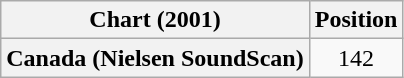<table class="wikitable plainrowheaders" style="text-align:center">
<tr>
<th scope="col">Chart (2001)</th>
<th scope="col">Position</th>
</tr>
<tr>
<th scope="row">Canada (Nielsen SoundScan)</th>
<td>142</td>
</tr>
</table>
